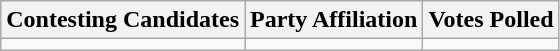<table class="wikitable sortable">
<tr>
<th>Contesting Candidates</th>
<th>Party Affiliation</th>
<th>Votes Polled</th>
</tr>
<tr>
<td></td>
<td></td>
<td></td>
</tr>
</table>
